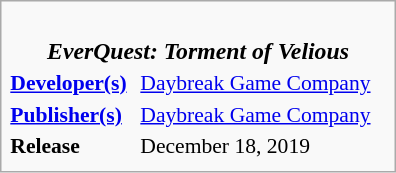<table class="infobox" style="float:right; width:264px; font-size:90%;">
<tr>
<td colspan=2 style="font-size:110%; text-align:center;"><br><strong><em>EverQuest: Torment of Velious</em></strong><br></td>
</tr>
<tr>
<td><strong><a href='#'>Developer(s)</a></strong></td>
<td><a href='#'>Daybreak Game Company</a></td>
</tr>
<tr>
<td><strong><a href='#'>Publisher(s)</a></strong></td>
<td><a href='#'>Daybreak Game Company</a></td>
</tr>
<tr>
<td><strong>Release</strong></td>
<td>December 18, 2019</td>
</tr>
<tr>
</tr>
</table>
